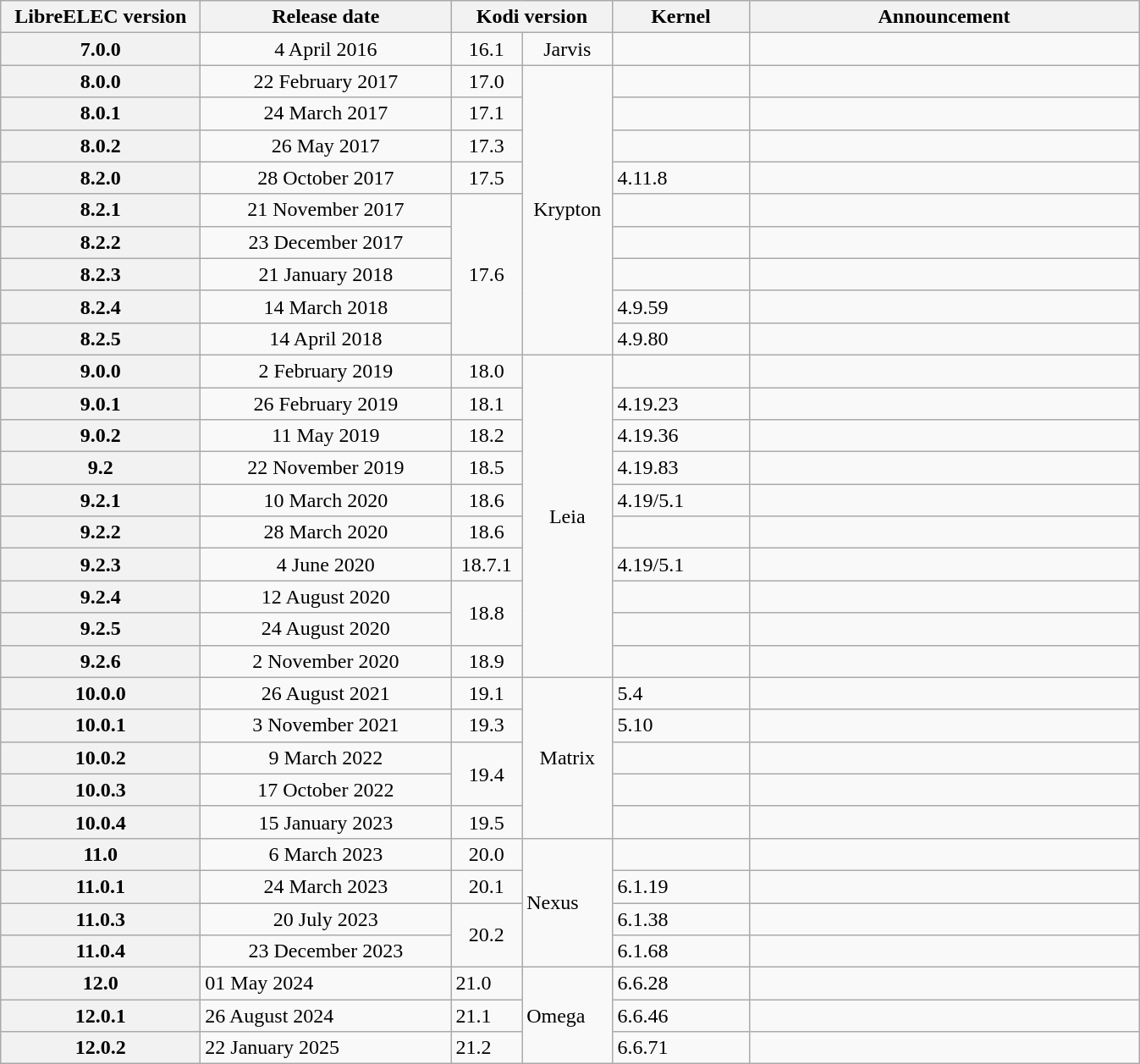<table class="wikitable">
<tr>
<th width=150 scope=col>LibreELEC version</th>
<th width=190>Release date</th>
<th colspan=2 width=120>Kodi version</th>
<th width=100>Kernel</th>
<th width=300>Announcement</th>
</tr>
<tr>
<th>7.0.0</th>
<td align=center>4 April 2016</td>
<td align=center>16.1</td>
<td align=center>Jarvis</td>
<td></td>
<td> </td>
</tr>
<tr>
<th>8.0.0</th>
<td align=center>22 February 2017</td>
<td align=center>17.0</td>
<td rowspan="9" align=center>Krypton</td>
<td></td>
<td> </td>
</tr>
<tr>
<th>8.0.1</th>
<td align=center>24 March 2017</td>
<td align=center>17.1</td>
<td></td>
<td> </td>
</tr>
<tr>
<th>8.0.2</th>
<td align=center>26 May 2017</td>
<td align=center>17.3</td>
<td></td>
<td> </td>
</tr>
<tr>
<th>8.2.0</th>
<td align=center>28 October 2017</td>
<td align=center>17.5</td>
<td>4.11.8</td>
<td> </td>
</tr>
<tr>
<th>8.2.1</th>
<td align=center>21 November 2017</td>
<td rowspan="5" align=center>17.6</td>
<td></td>
<td> </td>
</tr>
<tr>
<th>8.2.2</th>
<td align=center>23 December 2017</td>
<td></td>
<td> </td>
</tr>
<tr>
<th>8.2.3</th>
<td align=center>21 January 2018</td>
<td></td>
<td> </td>
</tr>
<tr>
<th>8.2.4</th>
<td align=center>14 March 2018</td>
<td>4.9.59</td>
<td> </td>
</tr>
<tr>
<th>8.2.5</th>
<td align=center>14 April 2018</td>
<td>4.9.80</td>
<td> </td>
</tr>
<tr>
<th>9.0.0</th>
<td align=center>2 February 2019</td>
<td align=center>18.0</td>
<td rowspan="10" align=center>Leia</td>
<td></td>
<td></td>
</tr>
<tr>
<th>9.0.1</th>
<td align=center>26 February 2019</td>
<td align=center>18.1</td>
<td>4.19.23</td>
<td></td>
</tr>
<tr>
<th>9.0.2</th>
<td align=center>11 May 2019</td>
<td align=center>18.2</td>
<td>4.19.36</td>
<td></td>
</tr>
<tr>
<th>9.2</th>
<td align=center>22 November 2019</td>
<td align=center>18.5</td>
<td>4.19.83</td>
<td></td>
</tr>
<tr>
<th>9.2.1</th>
<td align=center>10 March 2020</td>
<td align=center>18.6</td>
<td>4.19/5.1</td>
<td></td>
</tr>
<tr>
<th>9.2.2</th>
<td align=center>28 March 2020</td>
<td align=center>18.6</td>
<td></td>
<td></td>
</tr>
<tr>
<th>9.2.3</th>
<td align=center>4 June 2020</td>
<td align=center>18.7.1</td>
<td>4.19/5.1</td>
<td></td>
</tr>
<tr>
<th>9.2.4</th>
<td align=center>12 August 2020</td>
<td rowspan="2" align=center>18.8</td>
<td></td>
<td></td>
</tr>
<tr>
<th>9.2.5</th>
<td align=center>24 August 2020</td>
<td></td>
<td></td>
</tr>
<tr>
<th>9.2.6</th>
<td align=center>2 November 2020</td>
<td align=center>18.9</td>
<td></td>
<td></td>
</tr>
<tr>
<th>10.0.0</th>
<td align=center>26 August 2021</td>
<td align=center>19.1</td>
<td rowspan="5" align="center">Matrix</td>
<td>5.4</td>
<td></td>
</tr>
<tr>
<th>10.0.1</th>
<td align=center>3 November 2021</td>
<td align=center>19.3</td>
<td>5.10</td>
<td></td>
</tr>
<tr>
<th>10.0.2</th>
<td align=center>9 March 2022</td>
<td rowspan="2" align=center>19.4</td>
<td></td>
<td></td>
</tr>
<tr>
<th>10.0.3</th>
<td align=center>17 October 2022</td>
<td></td>
<td></td>
</tr>
<tr>
<th>10.0.4</th>
<td align=center>15 January 2023</td>
<td align=center>19.5</td>
<td></td>
<td></td>
</tr>
<tr>
<th>11.0</th>
<td align=center>6 March 2023</td>
<td align=center>20.0</td>
<td rowspan="4">Nexus</td>
<td></td>
<td></td>
</tr>
<tr>
<th>11.0.1</th>
<td align=center>24 March 2023</td>
<td align=center>20.1</td>
<td>6.1.19</td>
<td></td>
</tr>
<tr>
<th>11.0.3</th>
<td align=center>20 July 2023</td>
<td rowspan="2" align=center>20.2</td>
<td>6.1.38</td>
<td></td>
</tr>
<tr>
<th>11.0.4</th>
<td align=center>23 December 2023</td>
<td>6.1.68</td>
<td></td>
</tr>
<tr>
<th>12.0</th>
<td>01 May 2024</td>
<td>21.0</td>
<td rowspan="5">Omega</td>
<td>6.6.28</td>
<td></td>
</tr>
<tr>
<th>12.0.1</th>
<td>26 August 2024</td>
<td>21.1</td>
<td>6.6.46</td>
<td></td>
</tr>
<tr>
<th>12.0.2</th>
<td>22 January 2025</td>
<td>21.2</td>
<td>6.6.71</td>
<td></td>
</tr>
</table>
